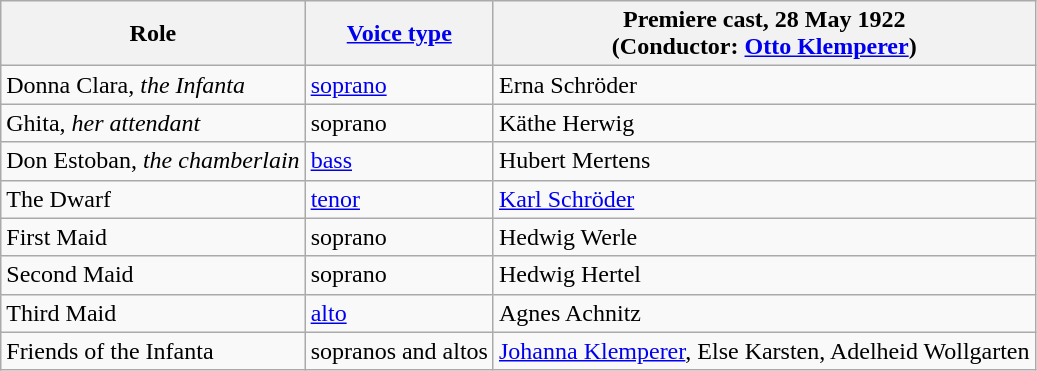<table class="wikitable">
<tr>
<th>Role</th>
<th><a href='#'>Voice type</a></th>
<th>Premiere cast, 28 May 1922<br>(Conductor: <a href='#'>Otto Klemperer</a>)</th>
</tr>
<tr>
<td>Donna Clara, <em>the Infanta</em></td>
<td><a href='#'>soprano</a></td>
<td>Erna Schröder</td>
</tr>
<tr>
<td>Ghita, <em>her attendant</em></td>
<td>soprano</td>
<td>Käthe Herwig</td>
</tr>
<tr>
<td>Don Estoban, <em>the chamberlain</em></td>
<td><a href='#'>bass</a></td>
<td>Hubert Mertens</td>
</tr>
<tr>
<td>The Dwarf</td>
<td><a href='#'>tenor</a></td>
<td><a href='#'>Karl Schröder</a></td>
</tr>
<tr>
<td>First Maid</td>
<td>soprano</td>
<td>Hedwig Werle</td>
</tr>
<tr>
<td>Second Maid</td>
<td>soprano</td>
<td>Hedwig Hertel</td>
</tr>
<tr>
<td>Third Maid</td>
<td><a href='#'>alto</a></td>
<td>Agnes Achnitz</td>
</tr>
<tr>
<td>Friends of the Infanta</td>
<td>sopranos and altos</td>
<td><a href='#'>Johanna Klemperer</a>, Else Karsten, Adelheid Wollgarten</td>
</tr>
</table>
